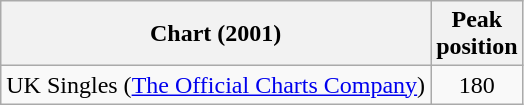<table class="wikitable sortable" style="text-align:center;" border="1">
<tr>
<th scope="col">Chart (2001)</th>
<th scope="col">Peak<br>position</th>
</tr>
<tr>
<td align="left">UK Singles (<a href='#'>The Official Charts Company</a>)</td>
<td>180</td>
</tr>
</table>
